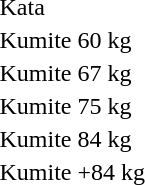<table>
<tr>
<td>Kata<br></td>
<td></td>
<td></td>
<td></td>
</tr>
<tr>
<td>Kumite 60 kg<br></td>
<td></td>
<td></td>
<td></td>
</tr>
<tr>
<td>Kumite 67 kg<br></td>
<td></td>
<td></td>
<td></td>
</tr>
<tr>
<td>Kumite 75 kg<br></td>
<td></td>
<td></td>
<td></td>
</tr>
<tr>
<td>Kumite 84 kg<br></td>
<td></td>
<td></td>
<td></td>
</tr>
<tr>
<td>Kumite +84 kg<br></td>
<td></td>
<td></td>
<td></td>
</tr>
</table>
